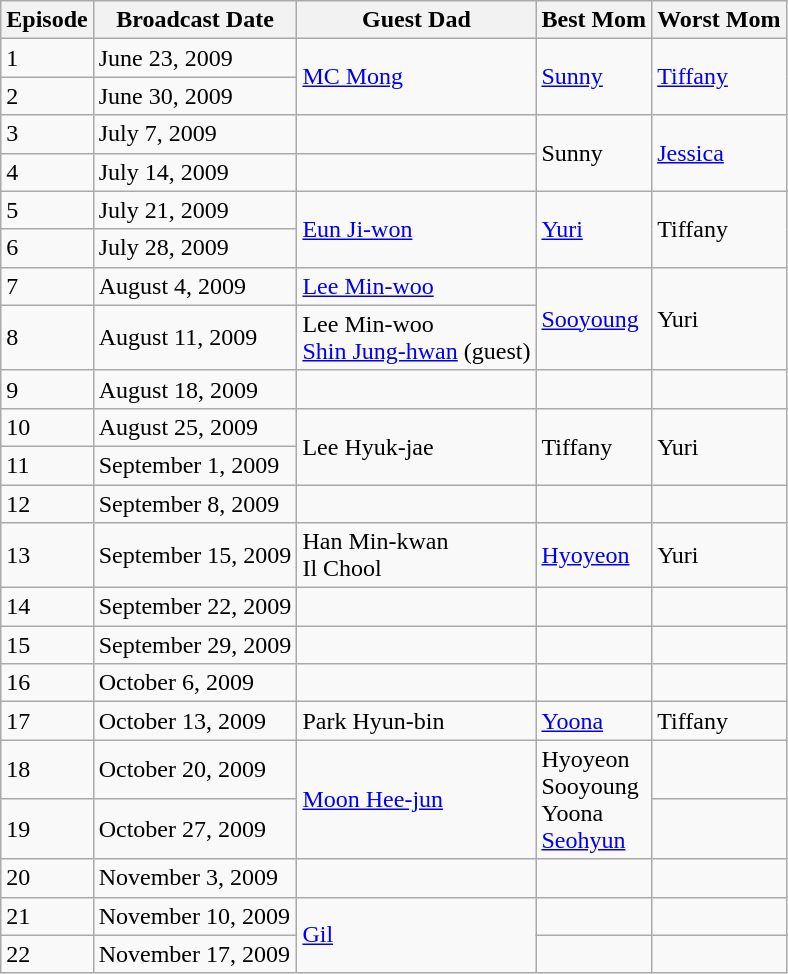<table class="wikitable">
<tr>
<th><strong>Episode</strong></th>
<th><strong>Broadcast Date</strong></th>
<th><strong>Guest Dad</strong></th>
<th><strong>Best Mom</strong></th>
<th><strong>Worst Mom</strong></th>
</tr>
<tr>
<td>1</td>
<td>June 23, 2009</td>
<td rowspan=2><a href='#'>MC Mong</a></td>
<td rowspan=2><a href='#'>Sunny</a></td>
<td rowspan=2><a href='#'>Tiffany</a></td>
</tr>
<tr>
<td>2</td>
<td>June 30, 2009</td>
</tr>
<tr>
<td>3</td>
<td>July 7, 2009</td>
<td></td>
<td rowspan=2>Sunny</td>
<td rowspan=2><a href='#'>Jessica</a></td>
</tr>
<tr>
<td>4</td>
<td>July 14, 2009</td>
<td></td>
</tr>
<tr>
<td>5</td>
<td>July 21, 2009</td>
<td rowspan=2><a href='#'>Eun Ji-won</a></td>
<td rowspan=2><a href='#'>Yuri</a></td>
<td rowspan=2>Tiffany</td>
</tr>
<tr>
<td>6</td>
<td>July 28, 2009</td>
</tr>
<tr>
<td>7</td>
<td>August 4, 2009</td>
<td><a href='#'>Lee Min-woo</a></td>
<td rowspan=2><a href='#'>Sooyoung</a></td>
<td rowspan=2>Yuri</td>
</tr>
<tr>
<td>8</td>
<td>August 11, 2009</td>
<td>Lee Min-woo<br><a href='#'>Shin Jung-hwan</a> (guest)</td>
</tr>
<tr>
<td>9</td>
<td>August 18, 2009</td>
<td></td>
<td></td>
<td></td>
</tr>
<tr>
<td>10</td>
<td>August 25, 2009</td>
<td rowspan=2>Lee Hyuk-jae</td>
<td rowspan=2>Tiffany</td>
<td rowspan=2>Yuri</td>
</tr>
<tr>
<td>11</td>
<td>September 1, 2009</td>
</tr>
<tr>
<td>12</td>
<td>September 8, 2009</td>
<td></td>
<td></td>
<td></td>
</tr>
<tr>
<td>13</td>
<td>September 15, 2009</td>
<td>Han Min-kwan<br>Il Chool</td>
<td><a href='#'>Hyoyeon</a></td>
<td>Yuri</td>
</tr>
<tr>
<td>14</td>
<td>September 22, 2009</td>
<td></td>
<td></td>
<td></td>
</tr>
<tr>
<td>15</td>
<td>September 29, 2009</td>
<td></td>
<td></td>
<td></td>
</tr>
<tr>
<td>16</td>
<td>October 6, 2009</td>
<td></td>
<td></td>
<td></td>
</tr>
<tr>
<td>17</td>
<td>October 13, 2009</td>
<td>Park Hyun-bin</td>
<td><a href='#'>Yoona</a></td>
<td>Tiffany</td>
</tr>
<tr>
<td>18</td>
<td>October 20, 2009</td>
<td rowspan=2><a href='#'>Moon Hee-jun</a></td>
<td rowspan=2>Hyoyeon<br>Sooyoung<br>Yoona<br><a href='#'>Seohyun</a></td>
<td></td>
</tr>
<tr>
<td>19</td>
<td>October 27, 2009</td>
<td></td>
</tr>
<tr>
<td>20</td>
<td>November 3, 2009</td>
<td></td>
<td></td>
<td></td>
</tr>
<tr>
<td>21</td>
<td>November 10, 2009</td>
<td rowspan=2><a href='#'>Gil</a></td>
<td></td>
<td></td>
</tr>
<tr>
<td>22</td>
<td>November 17, 2009</td>
<td></td>
<td></td>
</tr>
</table>
